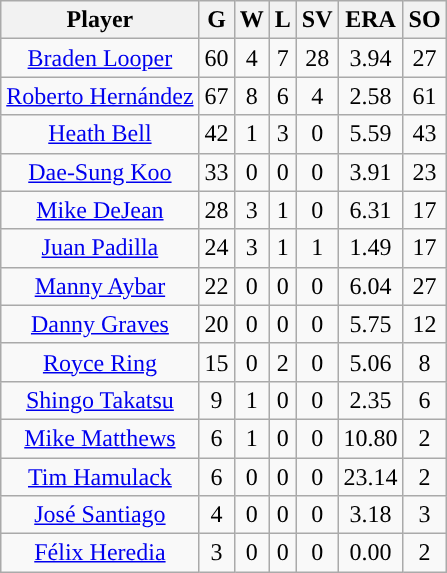<table class="wikitable sortable">
<tr>
<th>Player</th>
<th>G</th>
<th>W</th>
<th>L</th>
<th>SV</th>
<th>ERA</th>
<th>SO</th>
</tr>
<tr align=center>
<td><a href='#'>Braden Looper</a></td>
<td>60</td>
<td>4</td>
<td>7</td>
<td>28</td>
<td>3.94</td>
<td>27</td>
</tr>
<tr align=center>
<td><a href='#'>Roberto Hernández</a></td>
<td>67</td>
<td>8</td>
<td>6</td>
<td>4</td>
<td>2.58</td>
<td>61</td>
</tr>
<tr align=center>
<td><a href='#'>Heath Bell</a></td>
<td>42</td>
<td>1</td>
<td>3</td>
<td>0</td>
<td>5.59</td>
<td>43</td>
</tr>
<tr align=center>
<td><a href='#'>Dae-Sung Koo</a></td>
<td>33</td>
<td>0</td>
<td>0</td>
<td>0</td>
<td>3.91</td>
<td>23</td>
</tr>
<tr align=center>
<td><a href='#'>Mike DeJean</a></td>
<td>28</td>
<td>3</td>
<td>1</td>
<td>0</td>
<td>6.31</td>
<td>17</td>
</tr>
<tr align=center>
<td><a href='#'>Juan Padilla</a></td>
<td>24</td>
<td>3</td>
<td>1</td>
<td>1</td>
<td>1.49</td>
<td>17</td>
</tr>
<tr align=center>
<td><a href='#'>Manny Aybar</a></td>
<td>22</td>
<td>0</td>
<td>0</td>
<td>0</td>
<td>6.04</td>
<td>27</td>
</tr>
<tr align=center>
<td><a href='#'>Danny Graves</a></td>
<td>20</td>
<td>0</td>
<td>0</td>
<td>0</td>
<td>5.75</td>
<td>12</td>
</tr>
<tr align=center>
<td><a href='#'>Royce Ring</a></td>
<td>15</td>
<td>0</td>
<td>2</td>
<td>0</td>
<td>5.06</td>
<td>8</td>
</tr>
<tr align=center>
<td><a href='#'>Shingo Takatsu</a></td>
<td>9</td>
<td>1</td>
<td>0</td>
<td>0</td>
<td>2.35</td>
<td>6</td>
</tr>
<tr align=center>
<td><a href='#'>Mike Matthews</a></td>
<td>6</td>
<td>1</td>
<td>0</td>
<td>0</td>
<td>10.80</td>
<td>2</td>
</tr>
<tr align=center>
<td><a href='#'>Tim Hamulack</a></td>
<td>6</td>
<td>0</td>
<td>0</td>
<td>0</td>
<td>23.14</td>
<td>2</td>
</tr>
<tr align=center>
<td><a href='#'>José Santiago</a></td>
<td>4</td>
<td>0</td>
<td>0</td>
<td>0</td>
<td>3.18</td>
<td>3</td>
</tr>
<tr align=center>
<td><a href='#'>Félix Heredia</a></td>
<td>3</td>
<td>0</td>
<td>0</td>
<td>0</td>
<td>0.00</td>
<td>2</td>
</tr>
</table>
